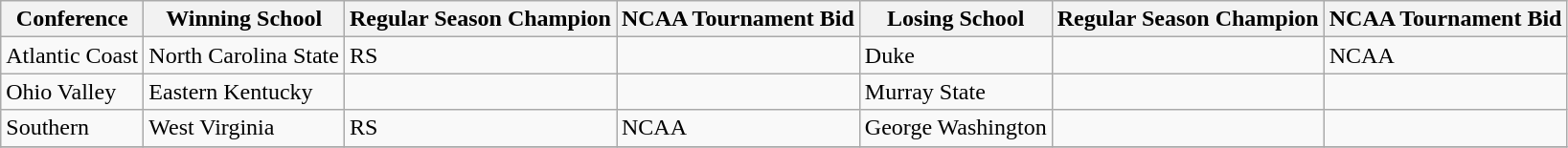<table class="wikitable">
<tr>
<th>Conference</th>
<th>Winning School</th>
<th>Regular Season Champion</th>
<th>NCAA Tournament Bid</th>
<th>Losing School</th>
<th>Regular Season Champion</th>
<th>NCAA Tournament Bid</th>
</tr>
<tr>
<td>Atlantic Coast</td>
<td>North Carolina State</td>
<td>RS</td>
<td></td>
<td>Duke</td>
<td></td>
<td>NCAA</td>
</tr>
<tr>
<td>Ohio Valley</td>
<td>Eastern Kentucky</td>
<td></td>
<td></td>
<td>Murray State</td>
<td></td>
<td></td>
</tr>
<tr>
<td>Southern</td>
<td>West Virginia</td>
<td>RS</td>
<td>NCAA</td>
<td>George Washington</td>
<td></td>
<td></td>
</tr>
<tr>
</tr>
</table>
